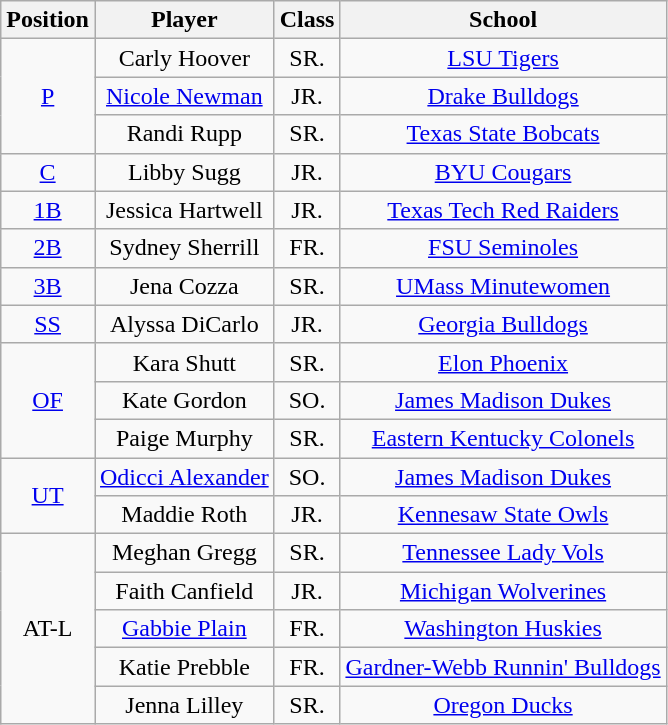<table class="wikitable">
<tr>
<th>Position</th>
<th>Player</th>
<th>Class</th>
<th>School</th>
</tr>
<tr align=center>
<td rowspan=3><a href='#'>P</a></td>
<td>Carly Hoover</td>
<td>SR.</td>
<td><a href='#'>LSU Tigers</a></td>
</tr>
<tr align=center>
<td><a href='#'>Nicole Newman</a></td>
<td>JR.</td>
<td><a href='#'>Drake Bulldogs</a></td>
</tr>
<tr align=center>
<td>Randi Rupp</td>
<td>SR.</td>
<td><a href='#'>Texas State Bobcats</a></td>
</tr>
<tr align=center>
<td rowspan=1><a href='#'>C</a></td>
<td>Libby Sugg</td>
<td>JR.</td>
<td><a href='#'>BYU Cougars</a></td>
</tr>
<tr align=center>
<td rowspan=1><a href='#'>1B</a></td>
<td>Jessica Hartwell</td>
<td>JR.</td>
<td><a href='#'>Texas Tech Red Raiders</a></td>
</tr>
<tr align=center>
<td rowspan=1><a href='#'>2B</a></td>
<td>Sydney Sherrill</td>
<td>FR.</td>
<td><a href='#'>FSU Seminoles</a></td>
</tr>
<tr align=center>
<td rowspan=1><a href='#'>3B</a></td>
<td>Jena Cozza</td>
<td>SR.</td>
<td><a href='#'>UMass Minutewomen</a></td>
</tr>
<tr align=center>
<td rowspan=1><a href='#'>SS</a></td>
<td>Alyssa DiCarlo</td>
<td>JR.</td>
<td><a href='#'>Georgia Bulldogs</a></td>
</tr>
<tr align=center>
<td rowspan=3><a href='#'>OF</a></td>
<td>Kara Shutt</td>
<td>SR.</td>
<td><a href='#'>Elon Phoenix</a></td>
</tr>
<tr align=center>
<td>Kate Gordon</td>
<td>SO.</td>
<td><a href='#'>James Madison Dukes</a></td>
</tr>
<tr align=center>
<td>Paige Murphy</td>
<td>SR.</td>
<td><a href='#'>Eastern Kentucky Colonels</a></td>
</tr>
<tr align=center>
<td rowspan=2><a href='#'>UT</a></td>
<td><a href='#'>Odicci Alexander</a></td>
<td>SO.</td>
<td><a href='#'>James Madison Dukes</a></td>
</tr>
<tr align=center>
<td>Maddie Roth</td>
<td>JR.</td>
<td><a href='#'>Kennesaw State Owls</a></td>
</tr>
<tr align=center>
<td rowspan=5>AT-L</td>
<td>Meghan Gregg</td>
<td>SR.</td>
<td><a href='#'>Tennessee Lady Vols</a></td>
</tr>
<tr align=center>
<td>Faith Canfield</td>
<td>JR.</td>
<td><a href='#'>Michigan Wolverines</a></td>
</tr>
<tr align=center>
<td><a href='#'>Gabbie Plain</a></td>
<td>FR.</td>
<td><a href='#'>Washington Huskies</a></td>
</tr>
<tr align=center>
<td>Katie Prebble</td>
<td>FR.</td>
<td><a href='#'>Gardner-Webb Runnin' Bulldogs</a></td>
</tr>
<tr align=center>
<td>Jenna Lilley</td>
<td>SR.</td>
<td><a href='#'>Oregon Ducks</a></td>
</tr>
</table>
